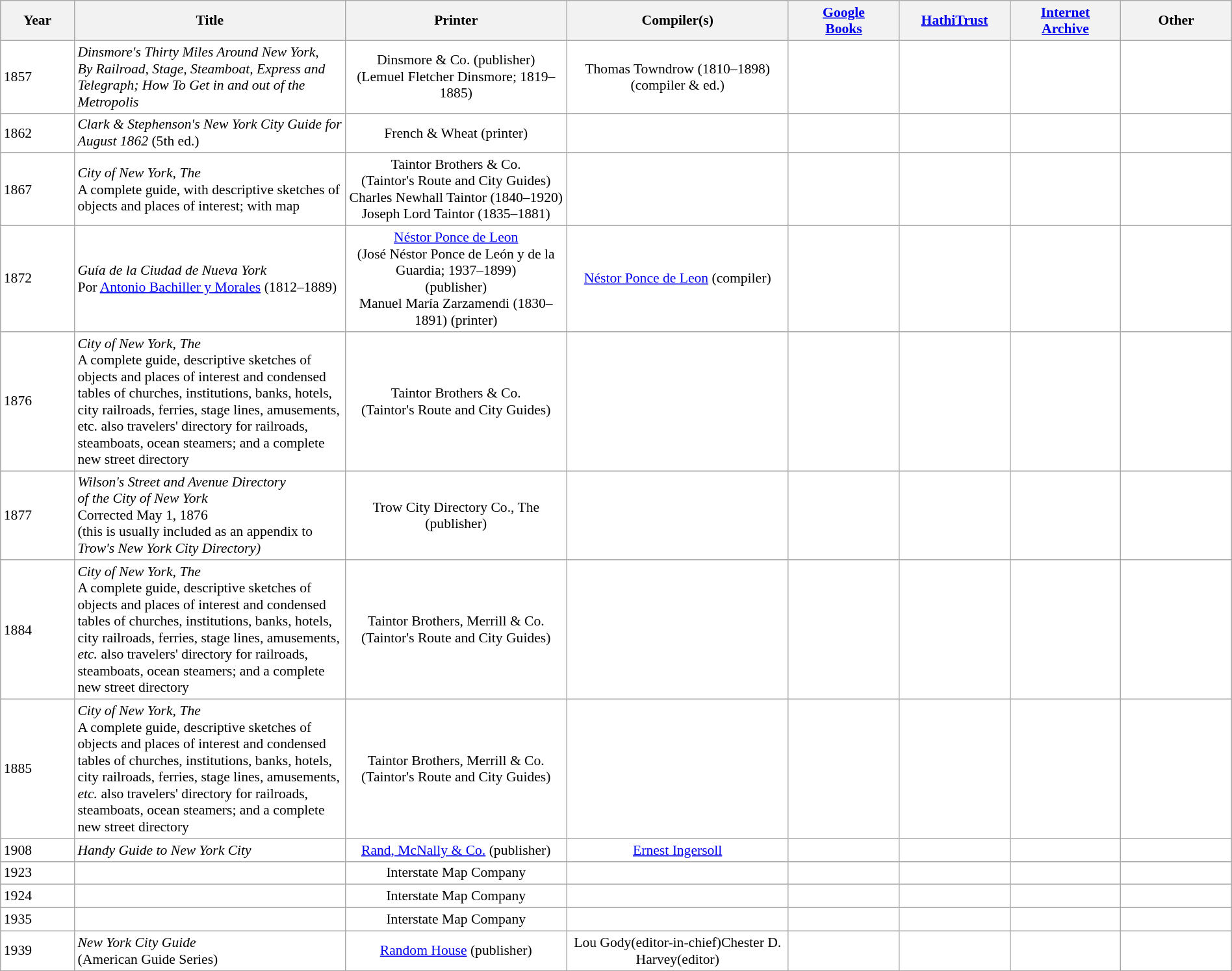<table class="wikitable collapsible sortable" border="0" cellpadding="1" style="color:black; background-color: #FFFFFF; font-size: 90%; width:100%">
<tr>
<th>Year</th>
<th>Title</th>
<th>Printer</th>
<th>Compiler(s)</th>
<th><a href='#'>Google<br>Books</a></th>
<th><a href='#'>HathiTrust</a></th>
<th><a href='#'>Internet<br>Archive</a></th>
<th>Other</th>
</tr>
<tr>
<td width="6%">1857</td>
<td width="22%"><em>Dinsmore's Thirty Miles Around New York,<div>By Railroad, Stage, Steamboat, Express and Telegraph; How To Get in and out of the Metropolis</div></em></td>
<td style="text-align:center" width="18%" data-sort-value="dinsmore 1857">Dinsmore & Co. (publisher)<br>(Lemuel Fletcher Dinsmore; 1819–1885)</td>
<td style="text-align:center" width="18%">Thomas Towndrow (1810–1898)<br>(compiler & ed.)</td>
<td style="text-align:center" width="9%"></td>
<td style="text-align:center" width="9%"></td>
<td style="text-align:center" width="9%"></td>
<td style="text-align:center" width="9%"></td>
</tr>
<tr>
<td width="6%">1862</td>
<td width="22%"><em>Clark & Stephenson's New York City Guide for August 1862</em> (5th ed.)</td>
<td style="text-align:center" width="18%" data-sort-value="french 1862">French & Wheat (printer)</td>
<td style="text-align:center" width="18%"></td>
<td style="text-align:center" width="9%"></td>
<td style="text-align:center" width="9%"></td>
<td style="text-align:center" width="9%"></td>
<td style="text-align:center" width="9%"></td>
</tr>
<tr>
<td width="6%">1867</td>
<td width="22%"><em>City of New York, The</em><div>A complete guide, with descriptive sketches of objects and places of interest; with map</div></td>
<td style="text-align:center" width="18%" data-sort-value="taintor 1867">Taintor Brothers & Co.<br>(Taintor's Route and City Guides)<br>Charles Newhall Taintor (1840–1920)<br>Joseph Lord Taintor (1835–1881)</td>
<td style="text-align:center" width="18%"></td>
<td style="text-align:center" width="9%"></td>
<td style="text-align:center" width="9%"></td>
<td style="text-align:center" width="9%"></td>
<td style="text-align:center" width="9%"></td>
</tr>
<tr>
<td width="6%">1872</td>
<td width="22%"><em>Guía de la Ciudad de Nueva York</em><div>Por <a href='#'>Antonio Bachiller y Morales</a> (1812–1889)</div></td>
<td style="text-align:center" width="18%" data-sort-value="deleon 1872"><a href='#'>Néstor Ponce de Leon</a><br>(José Néstor Ponce de León y de la Guardia; 1937–1899)<br>(publisher)<br>Manuel María Zarzamendi (1830–1891) (printer)</td>
<td style="text-align:center" width="18%"><a href='#'>Néstor Ponce de Leon</a> (compiler)</td>
<td style="text-align:center" width="9%"></td>
<td style="text-align:center" width="9%"></td>
<td style="text-align:center" width="9%"></td>
<td style="text-align:center" width="9%"></td>
</tr>
<tr>
<td width="6%">1876</td>
<td width="22%"><em>City of New York, The</em><div>A complete guide, descriptive sketches of objects and places of interest and condensed tables of churches, institutions, banks, hotels, city railroads, ferries, stage lines, amusements, etc. also travelers' directory for railroads, steamboats, ocean steamers; and a complete new street directory</div></td>
<td style="text-align:center" width="18%" data-sort-value="taintor 1876">Taintor Brothers & Co.<br>(Taintor's Route and City Guides)</td>
<td style="text-align:center" width="18%"></td>
<td style="text-align:center" width="9%"></td>
<td style="text-align:center" width="9%"></td>
<td style="text-align:center" width="9%"></td>
<td style="text-align:center" width="9%"></td>
</tr>
<tr>
<td width="6%">1877</td>
<td width="22%"><em>Wilson's Street and Avenue Directory</em><div><em>of the City of New York</em><br>Corrected May 1, 1876<br>(this is usually included as an appendix to <em>Trow's New York City Directory)</em></div></td>
<td style="text-align:center" width="18%" data-sort-value="wilson 1877">Trow City Directory Co., The (publisher)</td>
<td style="text-align:center" width="18%"></td>
<td style="text-align:center" width="9%"></td>
<td style="text-align:center" width="9%"></td>
<td style="text-align:center" width="9%"></td>
<td style="text-align:center" width="9%"></td>
</tr>
<tr>
<td width="6%">1884</td>
<td width="22%"><em>City of New York, The</em><div>A complete guide, descriptive sketches of objects and places of interest and condensed tables of churches, institutions, banks, hotels, city railroads, ferries, stage lines, amusements, <em>etc.</em> also travelers' directory for railroads, steamboats, ocean steamers; and a complete new street directory</div></td>
<td style="text-align:center" width="18%" data-sort-value="taintor 1884">Taintor Brothers, Merrill & Co.<br>(Taintor's Route and City Guides)</td>
<td style="text-align:center" width="18%"></td>
<td style="text-align:center" width="9%"></td>
<td style="text-align:center" width="9%"></td>
<td style="text-align:center" width="9%"></td>
<td style="text-align:center" width="9%"></td>
</tr>
<tr>
<td width="6%">1885</td>
<td width="22%"><em>City of New York, The</em><div>A complete guide, descriptive sketches of objects and places of interest and condensed tables of churches, institutions, banks, hotels, city railroads, ferries, stage lines, amusements, <em>etc.</em> also travelers' directory for railroads, steamboats, ocean steamers; and a complete new street directory</div></td>
<td style="text-align:center" width="18%" data-sort-value="taintor 1885">Taintor Brothers, Merrill & Co.<br>(Taintor's Route and City Guides)</td>
<td style="text-align:center" width="18%"></td>
<td style="text-align:center" width="9%"></td>
<td style="text-align:center" width="9%"></td>
<td style="text-align:center" width="9%"></td>
<td style="text-align:center" width="9%"></td>
</tr>
<tr>
<td width="6%">1908</td>
<td width="22%"><em>Handy Guide to New York City</em></td>
<td style="text-align:center" width="18%" data-sort-value="randmcnally 1908"><a href='#'>Rand, McNally & Co.</a> (publisher)</td>
<td style="text-align:center" width="18%" data-sort-value="ingersoll 1908"><a href='#'>Ernest Ingersoll</a></td>
<td style="text-align:center" width="9%"></td>
<td style="text-align:center" width="9%"></td>
<td style="text-align:center" width="9%"></td>
<td style="text-align:center" width="9%"></td>
</tr>
<tr>
<td width="6%">1923</td>
<td width="22%" data-sort-value="new red book 1923"></td>
<td style="text-align:center" width="18%" data-sort-value="interstate 1923">Interstate Map Company</td>
<td style="text-align:center" width="18%"></td>
<td style="text-align:center" width="9%"></td>
<td style="text-align:center" width="9%"></td>
<td style="text-align:center" width="9%"></td>
<td style="text-align:center" width="9%"></td>
</tr>
<tr>
<td width="6%">1924</td>
<td width="22%" data-sort-value="new red book 1924"></td>
<td style="text-align:center" width="18%" data-sort-value="interstate 1924">Interstate Map Company</td>
<td style="text-align:center" width="18%"></td>
<td style="text-align:center" width="9%"></td>
<td style="text-align:center" width="9%"></td>
<td style="text-align:center" width="9%"></td>
<td style="text-align:center" width="9%"></td>
</tr>
<tr>
<td width="6%">1935</td>
<td width="22%" data-sort-value="new red book 1923"></td>
<td style="text-align:center" width="18%" data-sort-value="interstate 1935">Interstate Map Company</td>
<td style="text-align:center" width="18%"></td>
<td style="text-align:center" width="9%"></td>
<td style="text-align:center" width="9%"></td>
<td style="text-align:center" width="9%"></td>
<td style="text-align:center" width="9%"></td>
</tr>
<tr>
<td width="6%">1939</td>
<td width="22%"><em>New York City Guide</em><br>(American Guide Series)</td>
<td style="text-align:center" width="18%" data-sort-value="randomhouse 1939"><a href='#'>Random House</a> (publisher)</td>
<td style="text-align:center" width="18%" data-sort-value="gody 1939">Lou Gody(editor-in-chief)Chester D. Harvey(editor)</td>
<td style="text-align:center" width="9%"></td>
<td style="text-align:center" width="9%"></td>
<td style="text-align:center" width="9%"></td>
<td style="text-align:center" width="9%"></td>
</tr>
</table>
